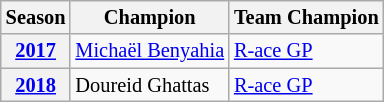<table class="wikitable" style="font-size: 85%;">
<tr>
<th>Season</th>
<th>Champion</th>
<th>Team Champion</th>
</tr>
<tr>
<th><a href='#'>2017</a></th>
<td> <a href='#'>Michaël Benyahia</a></td>
<td> <a href='#'>R-ace GP</a></td>
</tr>
<tr>
<th><a href='#'>2018</a></th>
<td> Doureid Ghattas</td>
<td> <a href='#'>R-ace GP</a></td>
</tr>
</table>
